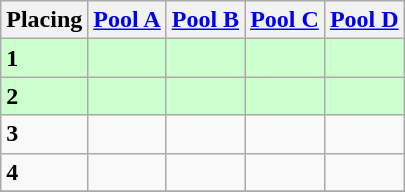<table class=wikitable style="border:1px solid #AAAAAA;">
<tr>
<th>Placing</th>
<th><a href='#'>Pool A</a></th>
<th><a href='#'>Pool B</a></th>
<th><a href='#'>Pool C</a></th>
<th><a href='#'>Pool D</a></th>
</tr>
<tr style="background: #ccffcc;">
<td><strong>1</strong></td>
<td></td>
<td></td>
<td></td>
<td></td>
</tr>
<tr style="background: #ccffcc;">
<td><strong>2</strong></td>
<td></td>
<td></td>
<td></td>
<td></td>
</tr>
<tr>
<td><strong>3</strong></td>
<td></td>
<td></td>
<td></td>
<td></td>
</tr>
<tr>
<td><strong>4</strong></td>
<td></td>
<td></td>
<td></td>
<td></td>
</tr>
<tr>
</tr>
</table>
